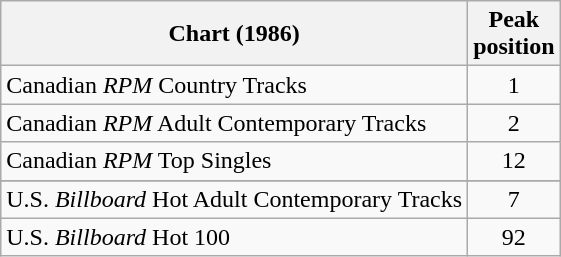<table class="wikitable sortable">
<tr>
<th>Chart (1986)</th>
<th>Peak<br>position</th>
</tr>
<tr>
<td>Canadian <em>RPM</em> Country Tracks</td>
<td align="center">1</td>
</tr>
<tr>
<td>Canadian <em>RPM</em> Adult Contemporary Tracks </td>
<td align="center">2</td>
</tr>
<tr>
<td>Canadian <em>RPM</em> Top Singles</td>
<td align="center">12</td>
</tr>
<tr>
</tr>
<tr>
<td>U.S. <em>Billboard</em> Hot Adult Contemporary Tracks</td>
<td align="center">7</td>
</tr>
<tr>
<td>U.S. <em>Billboard</em> Hot 100</td>
<td align="center">92</td>
</tr>
</table>
